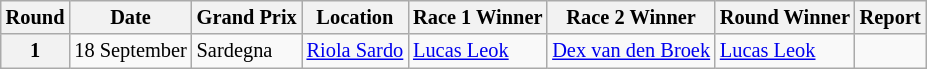<table class="wikitable" style="font-size: 85%;">
<tr>
<th>Round</th>
<th>Date</th>
<th>Grand Prix</th>
<th>Location</th>
<th>Race 1 Winner</th>
<th>Race 2 Winner</th>
<th>Round Winner</th>
<th>Report</th>
</tr>
<tr>
<th>1</th>
<td>18 September</td>
<td> Sardegna</td>
<td><a href='#'>Riola Sardo</a></td>
<td> <a href='#'>Lucas Leok</a></td>
<td> <a href='#'>Dex van den Broek</a></td>
<td> <a href='#'>Lucas Leok</a></td>
<td></td>
</tr>
</table>
